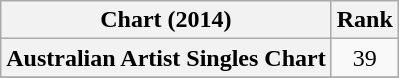<table class="wikitable plainrowheaders" style="text-align:center">
<tr>
<th scope="col">Chart (2014)</th>
<th scope="col">Rank</th>
</tr>
<tr>
<th scope="row">Australian Artist Singles Chart</th>
<td>39</td>
</tr>
<tr>
</tr>
</table>
